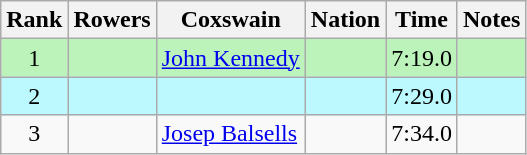<table class="wikitable sortable" style="text-align:center">
<tr>
<th>Rank</th>
<th>Rowers</th>
<th>Coxswain</th>
<th>Nation</th>
<th>Time</th>
<th>Notes</th>
</tr>
<tr bgcolor=bbf3bb>
<td>1</td>
<td align=left></td>
<td align=left><a href='#'>John Kennedy</a></td>
<td align=left></td>
<td>7:19.0</td>
<td></td>
</tr>
<tr bgcolor=bbf9ff>
<td>2</td>
<td align=left></td>
<td align=left></td>
<td align=left></td>
<td>7:29.0</td>
<td></td>
</tr>
<tr>
<td>3</td>
<td align=left></td>
<td align=left><a href='#'>Josep Balsells</a></td>
<td align=left></td>
<td>7:34.0</td>
<td></td>
</tr>
</table>
